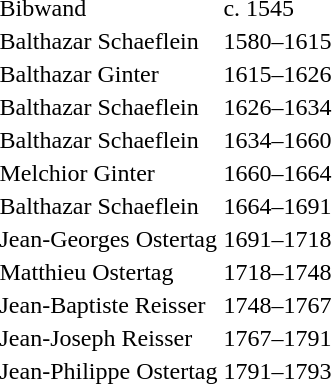<table>
<tr>
<td>Bibwand</td>
<td>c. 1545</td>
</tr>
<tr>
<td>Balthazar Schaeflein</td>
<td>1580–1615</td>
</tr>
<tr>
<td>Balthazar Ginter</td>
<td>1615–1626</td>
</tr>
<tr>
<td>Balthazar Schaeflein</td>
<td>1626–1634</td>
</tr>
<tr>
<td>Balthazar Schaeflein</td>
<td>1634–1660</td>
</tr>
<tr>
<td>Melchior Ginter</td>
<td>1660–1664</td>
</tr>
<tr>
<td>Balthazar Schaeflein</td>
<td>1664–1691</td>
</tr>
<tr>
<td>Jean-Georges Ostertag</td>
<td>1691–1718</td>
</tr>
<tr>
<td>Matthieu Ostertag</td>
<td>1718–1748</td>
</tr>
<tr>
<td>Jean-Baptiste Reisser</td>
<td>1748–1767</td>
</tr>
<tr>
<td>Jean-Joseph Reisser</td>
<td>1767–1791</td>
</tr>
<tr>
<td>Jean-Philippe Ostertag</td>
<td>1791–1793</td>
</tr>
</table>
